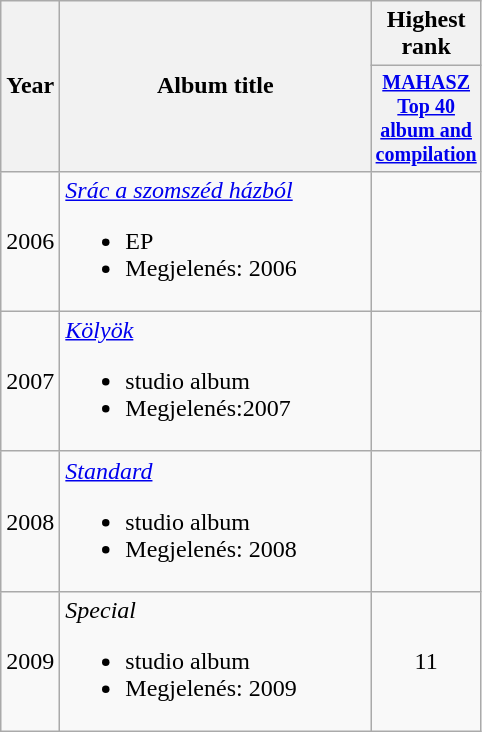<table class="wikitable">
<tr>
<th rowspan="2">Year</th>
<th rowspan="2" style="width:200px;">Album title</th>
<th>Highest rank</th>
</tr>
<tr style="font-size:smaller;">
<th width="30"><a href='#'>MAHASZ Top 40 album and compilation</a></th>
</tr>
<tr>
<td style="text-align:center;">2006</td>
<td><em><a href='#'>Srác a szomszéd házból</a></em><br><ul><li>EP</li><li>Megjelenés: 2006</li></ul></td>
<td></td>
</tr>
<tr>
<td style="text-align:center;">2007</td>
<td><em><a href='#'>Kölyök</a></em><br><ul><li>studio album</li><li>Megjelenés:2007</li></ul></td>
<td></td>
</tr>
<tr>
<td style="text-align:center;">2008</td>
<td><em><a href='#'>Standard</a></em><br><ul><li>studio album</li><li>Megjelenés: 2008</li></ul></td>
<td></td>
</tr>
<tr>
<td style="text-align:center;">2009</td>
<td><em>Special</em><br><ul><li>studio album</li><li>Megjelenés: 2009</li></ul></td>
<td style="text-align:center;">11</td>
</tr>
</table>
